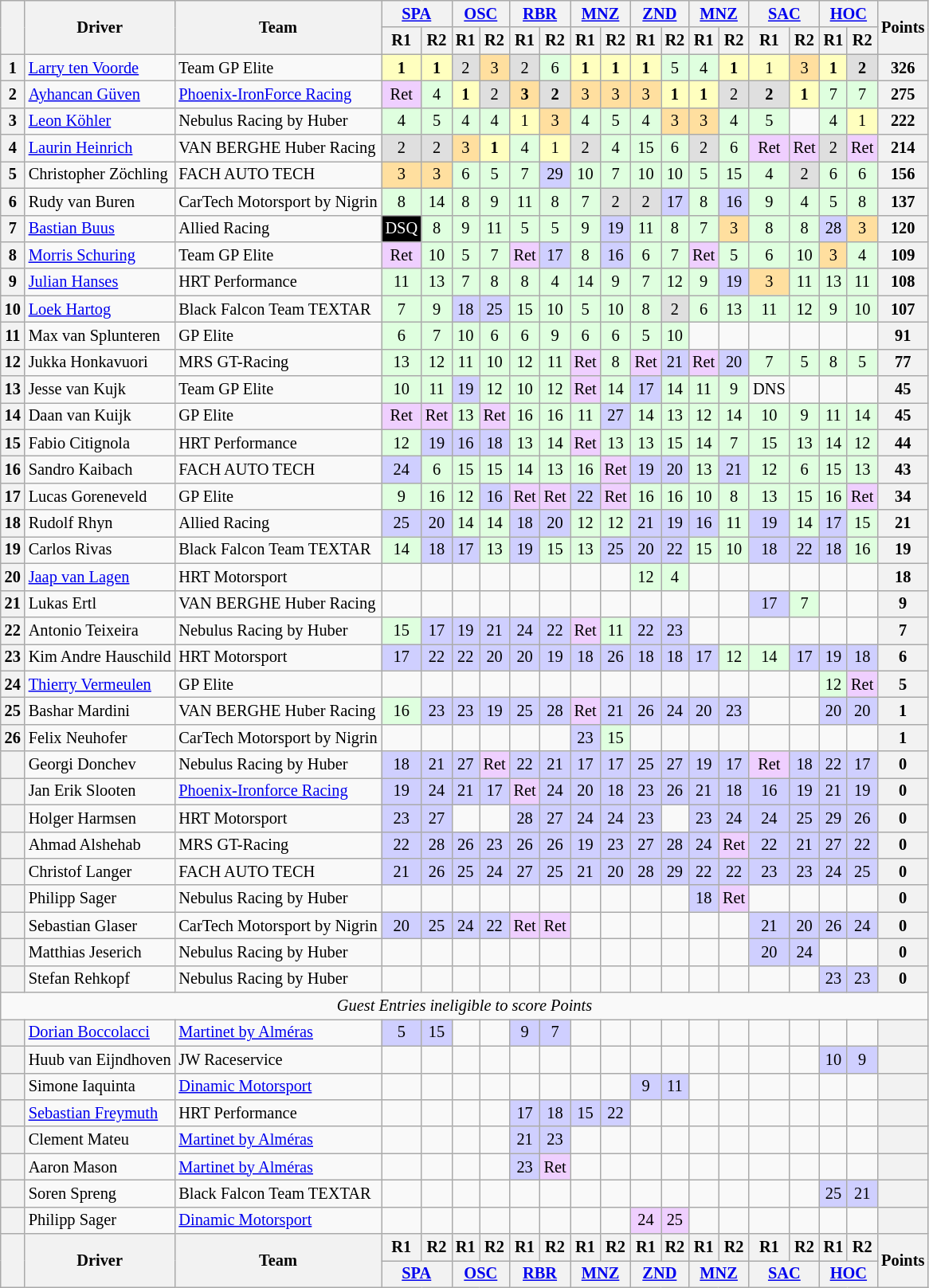<table class="wikitable" style="font-size:85%;">
<tr>
<th rowspan=2></th>
<th rowspan=2>Driver</th>
<th rowspan=2>Team</th>
<th colspan=2><a href='#'>SPA</a><br></th>
<th colspan=2><a href='#'>OSC</a><br></th>
<th colspan=2><a href='#'>RBR</a><br></th>
<th colspan=2><a href='#'>MNZ</a><br></th>
<th colspan=2><a href='#'>ZND</a><br></th>
<th colspan=2><a href='#'>MNZ</a><br></th>
<th colspan=2><a href='#'>SAC</a><br></th>
<th colspan=2><a href='#'>HOC</a><br></th>
<th rowspan=2>Points</th>
</tr>
<tr>
<th>R1</th>
<th>R2</th>
<th>R1</th>
<th>R2</th>
<th>R1</th>
<th>R2</th>
<th>R1</th>
<th>R2</th>
<th>R1</th>
<th>R2</th>
<th>R1</th>
<th>R2</th>
<th>R1</th>
<th>R2</th>
<th>R1</th>
<th>R2</th>
</tr>
<tr>
<th>1</th>
<td> <a href='#'>Larry ten Voorde</a></td>
<td> Team GP Elite</td>
<td align=center style="background:#ffffbf;"><strong>1</strong></td>
<td align=center style="background:#ffffbf;"><strong>1</strong></td>
<td align=center style="background:#dfdfdf;">2</td>
<td align=center style="background:#ffdf9f;">3</td>
<td align=center style="background:#dfdfdf;">2</td>
<td align=center style="background:#dfffdf;">6</td>
<td align=center style="background:#ffffbf;"><strong>1</strong></td>
<td align=center style="background:#ffffbf;"><strong>1</strong></td>
<td align=center style="background:#ffffbf;"><strong>1</strong></td>
<td align=center style="background:#dfffdf;">5</td>
<td align=center style="background:#dfffdf;">4</td>
<td align=center style="background:#ffffbf;"><strong>1</strong></td>
<td align=center style="background:#ffffbf;">1</td>
<td align=center style="background:#ffdf9f;">3</td>
<td align=center style="background:#ffffbf;"><strong>1</strong></td>
<td align=center style="background:#dfdfdf;"><strong>2</strong></td>
<th>326</th>
</tr>
<tr>
<th>2</th>
<td> <a href='#'>Ayhancan Güven</a></td>
<td> <a href='#'>Phoenix-IronForce Racing</a></td>
<td align=center style="background:#efcfff;">Ret</td>
<td align=center style="background:#dfffdf;">4</td>
<td align=center style="background:#ffffbf;"><strong>1</strong></td>
<td align=center style="background:#dfdfdf;">2</td>
<td align=center style="background:#ffdf9f;"><strong>3</strong></td>
<td align=center style="background:#dfdfdf;"><strong>2</strong></td>
<td align=center style="background:#ffdf9f;">3</td>
<td align=center style="background:#ffdf9f;">3</td>
<td align=center style="background:#ffdf9f;">3</td>
<td align=center style="background:#ffffbf;"><strong>1</strong></td>
<td align=center style="background:#ffffbf;"><strong>1</strong></td>
<td align=center style="background:#dfdfdf;">2</td>
<td align=center style="background:#dfdfdf;"><strong>2</strong></td>
<td align=center style="background:#ffffbf;"><strong>1</strong></td>
<td align=center style="background:#dfffdf;">7</td>
<td align=center style="background:#dfffdf;">7</td>
<th>275</th>
</tr>
<tr>
<th>3</th>
<td> <a href='#'>Leon Köhler</a></td>
<td> Nebulus Racing by Huber</td>
<td align="center" style="background:#dfffdf;">4</td>
<td align="center" style="background:#dfffdf;">5</td>
<td align="center" style="background:#dfffdf;">4</td>
<td align="center" style="background:#dfffdf;">4</td>
<td align="center" style="background:#ffffbf;">1</td>
<td align="center" style="background:#ffdf9f;">3</td>
<td align="center" style="background:#dfffdf;">4</td>
<td align="center" style="background:#dfffdf;">5</td>
<td align="center" style="background:#dfffdf;">4</td>
<td align="center" style="background:#ffdf9f;">3</td>
<td align="center" style="background:#ffdf9f;">3</td>
<td align="center" style="background:#dfffdf;">4</td>
<td align="center" style="background:#dfffdf;">5</td>
<td align="center"></td>
<td align="center" style="background:#dfffdf;">4</td>
<td align="center" style="background:#ffffbf;">1</td>
<th>222</th>
</tr>
<tr>
<th>4</th>
<td> <a href='#'>Laurin Heinrich</a></td>
<td> VAN BERGHE Huber Racing</td>
<td align="center" style="background:#dfdfdf;">2</td>
<td align="center" style="background:#dfdfdf;">2</td>
<td align="center" style="background:#ffdf9f;">3</td>
<td align="center" style="background:#ffffbf;"><strong>1</strong></td>
<td align="center" style="background:#dfffdf;">4</td>
<td align="center" style="background:#ffffbf;">1</td>
<td align="center" style="background:#dfdfdf;">2</td>
<td align="center" style="background:#dfffdf;">4</td>
<td align="center" style="background:#dfffdf;">15</td>
<td align="center" style="background:#dfffdf;">6</td>
<td align="center" style="background:#dfdfdf;">2</td>
<td align="center" style="background:#dfffdf;">6</td>
<td align="center" style="background:#efcfff;">Ret</td>
<td align="center" style="background:#efcfff;">Ret</td>
<td align="center" style="background:#dfdfdf;">2</td>
<td align="center" style="background:#efcfff;">Ret</td>
<th>214</th>
</tr>
<tr>
<th>5</th>
<td> Christopher Zöchling</td>
<td> FACH AUTO TECH</td>
<td align="center" style="background:#ffdf9f;">3</td>
<td align="center" style="background:#ffdf9f;">3</td>
<td align="center" style="background:#dfffdf;">6</td>
<td align="center" style="background:#dfffdf;">5</td>
<td align="center" style="background:#dfffdf;">7</td>
<td align="center" style="background:#cfcfff;">29</td>
<td align="center" style="background:#dfffdf;">10</td>
<td align="center" style="background:#dfffdf;">7</td>
<td align="center" style="background:#dfffdf;">10</td>
<td align="center" style="background:#dfffdf;">10</td>
<td align="center" style="background:#dfffdf;">5</td>
<td align="center" style="background:#dfffdf;">15</td>
<td align="center" style="background:#dfffdf;">4</td>
<td align="center" style="background:#dfdfdf;">2</td>
<td align="center" style="background:#dfffdf;">6</td>
<td align="center" style="background:#dfffdf;">6</td>
<th>156</th>
</tr>
<tr>
<th>6</th>
<td> Rudy van Buren</td>
<td> CarTech Motorsport by Nigrin</td>
<td align="center" style="background:#dfffdf;">8</td>
<td align="center" style="background:#dfffdf;">14</td>
<td align="center" style="background:#dfffdf;">8</td>
<td align="center" style="background:#dfffdf;">9</td>
<td align="center" style="background:#dfffdf;">11</td>
<td align="center" style="background:#dfffdf;">8</td>
<td align="center" style="background:#dfffdf;">7</td>
<td align="center" style="background:#dfdfdf;">2</td>
<td align="center" style="background:#dfdfdf;">2</td>
<td align="center" style="background:#cfcfff;">17</td>
<td align="center" style="background:#dfffdf;">8</td>
<td align="center" style="background:#cfcfff;">16</td>
<td align="center" style="background:#dfffdf;">9</td>
<td align="center" style="background:#dfffdf;">4</td>
<td align="center" style="background:#dfffdf;">5</td>
<td align="center" style="background:#dfffdf;">8</td>
<th>137</th>
</tr>
<tr>
<th>7</th>
<td> <a href='#'>Bastian Buus</a></td>
<td> Allied Racing</td>
<td align="center" style="background:#000000; color:white;">DSQ</td>
<td align="center" style="background:#dfffdf;">8</td>
<td align="center" style="background:#dfffdf;">9</td>
<td align="center" style="background:#dfffdf;">11</td>
<td align="center" style="background:#dfffdf;">5</td>
<td align="center" style="background:#dfffdf;">5</td>
<td align="center" style="background:#dfffdf;">9</td>
<td align="center" style="background:#cfcfff;">19</td>
<td align="center" style="background:#dfffdf;">11</td>
<td align="center" style="background:#dfffdf;">8</td>
<td align="center" style="background:#dfffdf;">7</td>
<td align="center" style="background:#ffdf9f;">3</td>
<td align="center" style="background:#dfffdf;">8</td>
<td align="center" style="background:#dfffdf;">8</td>
<td align="center" style="background:#cfcfff;">28</td>
<td align="center" style="background:#ffdf9f;">3</td>
<th>120</th>
</tr>
<tr>
<th>8</th>
<td> <a href='#'>Morris Schuring</a></td>
<td> Team GP Elite</td>
<td align="center" style="background:#efcfff;">Ret</td>
<td align="center" style="background:#dfffdf;">10</td>
<td align="center" style="background:#dfffdf;">5</td>
<td align="center" style="background:#dfffdf;">7</td>
<td align="center" style="background:#efcfff;">Ret</td>
<td align="center" style="background:#cfcfff;">17</td>
<td align="center" style="background:#dfffdf;">8</td>
<td align="center" style="background:#cfcfff;">16</td>
<td align="center" style="background:#dfffdf;">6</td>
<td align="center" style="background:#dfffdf;">7</td>
<td align="center" style="background:#efcfff;">Ret</td>
<td align="center" style="background:#dfffdf;">5</td>
<td align="center" style="background:#dfffdf;">6</td>
<td align="center" style="background:#dfffdf;">10</td>
<td align="center" style="background:#ffdf9f;">3</td>
<td align="center" style="background:#dfffdf;">4</td>
<th>109</th>
</tr>
<tr>
<th>9</th>
<td> <a href='#'>Julian Hanses</a></td>
<td> HRT Performance</td>
<td align=center style="background:#dfffdf;">11</td>
<td align=center style="background:#dfffdf;">13</td>
<td align=center style="background:#dfffdf;">7</td>
<td align=center style="background:#dfffdf;">8</td>
<td align=center style="background:#dfffdf;">8</td>
<td align=center style="background:#dfffdf;">4</td>
<td align=center style="background:#dfffdf;">14</td>
<td align=center style="background:#dfffdf;">9</td>
<td align=center style="background:#dfffdf;">7</td>
<td align=center style="background:#dfffdf;">12</td>
<td align=center style="background:#dfffdf;">9</td>
<td align=center style="background:#cfcfff;">19</td>
<td align=center style="background:#ffdf9f;">3</td>
<td align=center style="background:#dfffdf;">11</td>
<td align=center style="background:#dfffdf;">13</td>
<td align=center style="background:#dfffdf;">11</td>
<th>108</th>
</tr>
<tr>
<th>10</th>
<td> <a href='#'>Loek Hartog</a></td>
<td> Black Falcon Team TEXTAR</td>
<td align="center" style="background:#dfffdf;">7</td>
<td align="center" style="background:#dfffdf;">9</td>
<td align="center" style="background:#cfcfff;">18</td>
<td align="center" style="background:#cfcfff;">25</td>
<td align="center" style="background:#dfffdf;">15</td>
<td align="center" style="background:#dfffdf;">10</td>
<td align="center" style="background:#dfffdf;">5</td>
<td align="center" style="background:#dfffdf;">10</td>
<td align="center" style="background:#dfffdf;">8</td>
<td align="center" style="background:#dfdfdf;">2</td>
<td align="center" style="background:#dfffdf;">6</td>
<td align="center" style="background:#dfffdf;">13</td>
<td align="center" style="background:#dfffdf;">11</td>
<td align="center" style="background:#dfffdf;">12</td>
<td align="center" style="background:#dfffdf;">9</td>
<td align="center" style="background:#dfffdf;">10</td>
<th>107</th>
</tr>
<tr>
<th>11</th>
<td> Max van Splunteren</td>
<td> GP Elite</td>
<td align="center" style="background:#dfffdf;">6</td>
<td align="center" style="background:#dfffdf;">7</td>
<td align="center" style="background:#dfffdf;">10</td>
<td align="center" style="background:#dfffdf;">6</td>
<td align="center" style="background:#dfffdf;">6</td>
<td align="center" style="background:#dfffdf;">9</td>
<td align="center" style="background:#dfffdf;">6</td>
<td align="center" style="background:#dfffdf;">6</td>
<td align="center" style="background:#dfffdf;">5</td>
<td align="center" style="background:#dfffdf;">10</td>
<td align="center"></td>
<td align="center"></td>
<td align="center"></td>
<td align="center"></td>
<td align="center"></td>
<td align="center"></td>
<th>91</th>
</tr>
<tr>
<th>12</th>
<td> Jukka Honkavuori</td>
<td> MRS GT-Racing</td>
<td align=center style="background:#dfffdf;">13</td>
<td align=center style="background:#dfffdf;">12</td>
<td align=center style="background:#dfffdf;">11</td>
<td align=center style="background:#dfffdf;">10</td>
<td align=center style="background:#dfffdf;">12</td>
<td align=center style="background:#dfffdf;">11</td>
<td align=center style="background:#efcfff;">Ret</td>
<td align=center style="background:#dfffdf;">8</td>
<td align=center style="background:#efcfff;">Ret</td>
<td align=center style="background:#cfcfff;">21</td>
<td align=center style="background:#efcfff;">Ret</td>
<td align=center style="background:#cfcfff;">20</td>
<td align=center style="background:#dfffdf;">7</td>
<td align=center style="background:#dfffdf;">5</td>
<td align=center style="background:#dfffdf;">8</td>
<td align=center style="background:#dfffdf;">5</td>
<th>77</th>
</tr>
<tr>
<th>13</th>
<td> Jesse van Kujk</td>
<td> Team GP Elite</td>
<td align=center style="background:#dfffdf;">10</td>
<td align=center style="background:#dfffdf;">11</td>
<td align=center style="background:#cfcfff;">19</td>
<td align=center style="background:#dfffdf;">12</td>
<td align=center style="background:#dfffdf;">10</td>
<td align=center style="background:#dfffdf;">12</td>
<td align=center style="background:#efcfff;">Ret</td>
<td align=center style="background:#dfffdf;">14</td>
<td align=center style="background:#cfcfff;">17</td>
<td align=center style="background:#dfffdf;">14</td>
<td align=center style="background:#dfffdf;">11</td>
<td align=center style="background:#dfffdf;">9</td>
<td align=center>DNS</td>
<td align=center></td>
<td align=center></td>
<td align=center></td>
<th>45</th>
</tr>
<tr>
<th>14</th>
<td> Daan van Kuijk</td>
<td> GP Elite</td>
<td align="center" style="background:#efcfff;">Ret</td>
<td align="center" style="background:#efcfff;">Ret</td>
<td align="center" style="background:#dfffdf;">13</td>
<td align="center" style="background:#efcfff;">Ret</td>
<td align="center" style="background:#dfffdf;">16</td>
<td align="center" style="background:#dfffdf;">16</td>
<td align="center" style="background:#dfffdf;">11</td>
<td align="center" style="background:#cfcfff;">27</td>
<td align="center" style="background:#dfffdf;">14</td>
<td align="center" style="background:#dfffdf;">13</td>
<td align="center" style="background:#dfffdf;">12</td>
<td align="center" style="background:#dfffdf;">14</td>
<td align="center" style="background:#dfffdf;">10</td>
<td align="center" style="background:#dfffdf;">9</td>
<td align="center" style="background:#dfffdf;">11</td>
<td align="center" style="background:#dfffdf;">14</td>
<th>45</th>
</tr>
<tr>
<th>15</th>
<td> Fabio Citignola</td>
<td> HRT Performance</td>
<td align="center" style="background:#dfffdf;">12</td>
<td align="center" style="background:#cfcfff;">19</td>
<td align="center" style="background:#cfcfff;">16</td>
<td align="center" style="background:#cfcfff;">18</td>
<td align="center" style="background:#dfffdf;">13</td>
<td align="center" style="background:#dfffdf;">14</td>
<td align="center" style="background:#efcfff;">Ret</td>
<td align="center" style="background:#dfffdf;">13</td>
<td align="center" style="background:#dfffdf;">13</td>
<td align="center" style="background:#dfffdf;">15</td>
<td align="center" style="background:#dfffdf;">14</td>
<td align="center" style="background:#dfffdf;">7</td>
<td align="center" style="background:#dfffdf;">15</td>
<td align="center" style="background:#dfffdf;">13</td>
<td align="center" style="background:#dfffdf;">14</td>
<td align="center" style="background:#dfffdf;">12</td>
<th>44</th>
</tr>
<tr>
<th>16</th>
<td> Sandro Kaibach</td>
<td> FACH AUTO TECH</td>
<td align="center" style="background:#cfcfff;">24</td>
<td align="center" style="background:#dfffdf;">6</td>
<td align="center" style="background:#dfffdf;">15</td>
<td align="center" style="background:#dfffdf;">15</td>
<td align="center" style="background:#dfffdf;">14</td>
<td align="center" style="background:#dfffdf;">13</td>
<td align="center" style="background:#dfffdf;">16</td>
<td align="center" style="background:#efcfff;">Ret</td>
<td align="center" style="background:#cfcfff;">19</td>
<td align="center" style="background:#cfcfff;">20</td>
<td align="center" style="background:#dfffdf;">13</td>
<td align="center" style="background:#cfcfff;">21</td>
<td align="center" style="background:#dfffdf;">12</td>
<td align="center" style="background:#dfffdf;">6</td>
<td align="center" style="background:#dfffdf;">15</td>
<td align="center" style="background:#dfffdf;">13</td>
<th>43</th>
</tr>
<tr>
<th>17</th>
<td> Lucas Goreneveld</td>
<td> GP Elite</td>
<td align="center" style="background:#dfffdf;">9</td>
<td align="center" style="background:#dfffdf;">16</td>
<td align="center" style="background:#dfffdf;">12</td>
<td align="center" style="background:#cfcfff;">16</td>
<td align="center" style="background:#efcfff;">Ret</td>
<td align="center" style="background:#efcfff;">Ret</td>
<td align="center" style="background:#cfcfff;">22</td>
<td align="center" style="background:#efcfff;">Ret</td>
<td align="center" style="background:#dfffdf;">16</td>
<td align="center" style="background:#dfffdf;">16</td>
<td align="center" style="background:#dfffdf;">10</td>
<td align="center" style="background:#dfffdf;">8</td>
<td align="center" style="background:#dfffdf;">13</td>
<td align="center" style="background:#dfffdf;">15</td>
<td align="center" style="background:#dfffdf;">16</td>
<td align="center" style="background:#efcfff;">Ret</td>
<th>34</th>
</tr>
<tr>
<th>18</th>
<td> Rudolf Rhyn</td>
<td> Allied Racing</td>
<td align="center" style="background:#cfcfff;">25</td>
<td align="center" style="background:#cfcfff;">20</td>
<td align="center" style="background:#dfffdf;">14</td>
<td align="center" style="background:#dfffdf;">14</td>
<td align="center" style="background:#cfcfff;">18</td>
<td align="center" style="background:#cfcfff;">20</td>
<td align="center" style="background:#dfffdf;">12</td>
<td align="center" style="background:#dfffdf;">12</td>
<td align="center" style="background:#cfcfff;">21</td>
<td align="center" style="background:#cfcfff;">19</td>
<td align="center" style="background:#cfcfff;">16</td>
<td align="center" style="background:#dfffdf;">11</td>
<td align="center" style="background:#cfcfff;">19</td>
<td align="center" style="background:#dfffdf;">14</td>
<td align="center" style="background:#cfcfff;">17</td>
<td align="center" style="background:#dfffdf;">15</td>
<th>21</th>
</tr>
<tr>
<th>19</th>
<td> Carlos Rivas</td>
<td> Black Falcon Team TEXTAR</td>
<td align="center" style="background:#dfffdf;">14</td>
<td align="center" style="background:#cfcfff;">18</td>
<td align="center" style="background:#cfcfff;">17</td>
<td align="center" style="background:#dfffdf;">13</td>
<td align="center" style="background:#cfcfff;">19</td>
<td align="center" style="background:#dfffdf;">15</td>
<td align="center" style="background:#dfffdf;">13</td>
<td align="center" style="background:#cfcfff;">25</td>
<td align="center" style="background:#cfcfff;">20</td>
<td align="center" style="background:#cfcfff;">22</td>
<td align="center" style="background:#dfffdf;">15</td>
<td align="center" style="background:#dfffdf;">10</td>
<td align="center" style="background:#cfcfff;">18</td>
<td align="center" style="background:#cfcfff;">22</td>
<td align="center" style="background:#cfcfff;">18</td>
<td align="center" style="background:#dfffdf;">16</td>
<th>19</th>
</tr>
<tr>
<th>20</th>
<td> <a href='#'>Jaap van Lagen</a></td>
<td> HRT Motorsport</td>
<td align="center"></td>
<td align="center"></td>
<td align="center"></td>
<td align="center"></td>
<td align="center"></td>
<td align="center"></td>
<td align="center"></td>
<td align="center"></td>
<td align="center" style="background:#dfffdf;">12</td>
<td align="center" style="background:#dfffdf;">4</td>
<td align="center"></td>
<td align="center"></td>
<td align="center"></td>
<td align="center"></td>
<td align="center"></td>
<td align="center"></td>
<th>18</th>
</tr>
<tr>
<th>21</th>
<td> Lukas Ertl</td>
<td> VAN BERGHE Huber Racing</td>
<td></td>
<td></td>
<td></td>
<td></td>
<td></td>
<td></td>
<td></td>
<td></td>
<td></td>
<td></td>
<td></td>
<td></td>
<td align="center" style="background:#cfcfff;">17</td>
<td align="center" style="background:#dfffdf;">7</td>
<td align="center"></td>
<td align="center"></td>
<th>9</th>
</tr>
<tr>
<th>22</th>
<td> Antonio Teixeira</td>
<td> Nebulus Racing by Huber</td>
<td align="center" style="background:#dfffdf;">15</td>
<td align="center" style="background:#cfcfff;">17</td>
<td align="center" style="background:#cfcfff;">19</td>
<td align="center" style="background:#cfcfff;">21</td>
<td align="center" style="background:#cfcfff;">24</td>
<td align="center" style="background:#cfcfff;">22</td>
<td align="center" style="background:#efcfff;">Ret</td>
<td align="center" style="background:#dfffdf;">11</td>
<td align="center" style="background:#cfcfff;">22</td>
<td align="center" style="background:#cfcfff;">23</td>
<td align="center"></td>
<td align="center"></td>
<td align="center"></td>
<td align="center"></td>
<td align="center"></td>
<td align="center"></td>
<th>7</th>
</tr>
<tr>
<th>23</th>
<td> Kim Andre Hauschild</td>
<td> HRT Motorsport</td>
<td align="center" style="background:#cfcfff;">17</td>
<td align="center" style="background:#cfcfff;">22</td>
<td align="center" style="background:#cfcfff;">22</td>
<td align="center" style="background:#cfcfff;">20</td>
<td align="center" style="background:#cfcfff;">20</td>
<td align="center" style="background:#cfcfff;">19</td>
<td align="center" style="background:#cfcfff;">18</td>
<td align="center" style="background:#cfcfff;">26</td>
<td align="center" style="background:#cfcfff;">18</td>
<td align="center" style="background:#cfcfff;">18</td>
<td align="center" style="background:#cfcfff;">17</td>
<td align="center" style="background:#dfffdf;">12</td>
<td align="center" style="background:#dfffdf;">14</td>
<td align="center" style="background:#cfcfff;">17</td>
<td align="center" style="background:#cfcfff;">19</td>
<td align="center" style="background:#cfcfff;">18</td>
<th>6</th>
</tr>
<tr>
<th>24</th>
<td> <a href='#'>Thierry Vermeulen</a></td>
<td> GP Elite</td>
<td></td>
<td></td>
<td></td>
<td></td>
<td></td>
<td></td>
<td></td>
<td></td>
<td></td>
<td></td>
<td></td>
<td></td>
<td></td>
<td></td>
<td align="center" style="background:#dfffdf;">12</td>
<td align="center" style="background:#efcfff;">Ret</td>
<th>5</th>
</tr>
<tr>
<th>25</th>
<td> Bashar Mardini</td>
<td> VAN BERGHE Huber Racing</td>
<td align="center" style="background:#dfffdf;">16</td>
<td align="center" style="background:#cfcfff;">23</td>
<td align="center" style="background:#cfcfff;">23</td>
<td align="center" style="background:#cfcfff;">19</td>
<td align="center" style="background:#cfcfff;">25</td>
<td align="center" style="background:#cfcfff;">28</td>
<td align="center" style="background:#efcfff;">Ret</td>
<td align="center" style="background:#cfcfff;">21</td>
<td align="center" style="background:#cfcfff;">26</td>
<td align="center" style="background:#cfcfff;">24</td>
<td align="center" style="background:#cfcfff;">20</td>
<td align="center" style="background:#cfcfff;">23</td>
<td align="center"></td>
<td align="center"></td>
<td align="center" style="background:#cfcfff;">20</td>
<td align="center" style="background:#cfcfff;">20</td>
<th>1</th>
</tr>
<tr>
<th>26</th>
<td> Felix Neuhofer</td>
<td> CarTech Motorsport by Nigrin</td>
<td align="center"></td>
<td align="center"></td>
<td align="center"></td>
<td align="center"></td>
<td align="center"></td>
<td align="center"></td>
<td align="center" style="background:#cfcfff;">23</td>
<td align="center" style="background:#dfffdf;">15</td>
<td align="center"></td>
<td align="center"></td>
<td align="center"></td>
<td align="center"></td>
<td align="center"></td>
<td align="center"></td>
<td align="center"></td>
<td align="center"></td>
<th>1</th>
</tr>
<tr>
<th></th>
<td> Georgi Donchev</td>
<td> Nebulus Racing by Huber</td>
<td align="center" style="background:#cfcfff;">18</td>
<td align="center" style="background:#cfcfff;">21</td>
<td align="center" style="background:#cfcfff;">27</td>
<td align="center" style="background:#efcfff;">Ret</td>
<td align="center" style="background:#cfcfff;">22</td>
<td align="center" style="background:#cfcfff;">21</td>
<td align="center" style="background:#cfcfff;">17</td>
<td align="center" style="background:#cfcfff;">17</td>
<td align="center" style="background:#cfcfff;">25</td>
<td align="center" style="background:#cfcfff;">27</td>
<td align="center" style="background:#cfcfff;">19</td>
<td align="center" style="background:#cfcfff;">17</td>
<td align="center" style="background:#efcfff;">Ret</td>
<td align="center" style="background:#cfcfff;">18</td>
<td align="center" style="background:#cfcfff;">22</td>
<td align="center" style="background:#cfcfff;">17</td>
<th>0</th>
</tr>
<tr>
<th></th>
<td> Jan Erik Slooten</td>
<td> <a href='#'>Phoenix-Ironforce Racing</a></td>
<td align="center" style="background:#cfcfff;">19</td>
<td align="center" style="background:#cfcfff;">24</td>
<td align="center" style="background:#cfcfff;">21</td>
<td align="center" style="background:#cfcfff;">17</td>
<td align="center" style="background:#efcfff;">Ret</td>
<td align="center" style="background:#cfcfff;">24</td>
<td align="center" style="background:#cfcfff;">20</td>
<td align="center" style="background:#cfcfff;">18</td>
<td align="center" style="background:#cfcfff;">23</td>
<td align="center" style="background:#cfcfff;">26</td>
<td align="center" style="background:#cfcfff;">21</td>
<td align="center" style="background:#cfcfff;">18</td>
<td align="center" style="background:#cfcfff;">16</td>
<td align="center" style="background:#cfcfff;">19</td>
<td align="center" style="background:#cfcfff;">21</td>
<td align="center" style="background:#cfcfff;">19</td>
<th>0</th>
</tr>
<tr>
<th></th>
<td> Holger Harmsen</td>
<td> HRT Motorsport</td>
<td align="center" style="background:#cfcfff;">23</td>
<td align="center" style="background:#cfcfff;">27</td>
<td align="center"></td>
<td align="center"></td>
<td align="center" style="background:#cfcfff;">28</td>
<td align="center" style="background:#cfcfff;">27</td>
<td align="center" style="background:#cfcfff;">24</td>
<td align="center" style="background:#cfcfff;">24</td>
<td align="center" style="background:#cfcfff;">23</td>
<td align="center"></td>
<td align="center" style="background:#cfcfff;">23</td>
<td align="center" style="background:#cfcfff;">24</td>
<td align="center" style="background:#cfcfff;">24</td>
<td align="center" style="background:#cfcfff;">25</td>
<td align="center" style="background:#cfcfff;">29</td>
<td align="center" style="background:#cfcfff;">26</td>
<th>0</th>
</tr>
<tr>
<th></th>
<td> Ahmad Alshehab</td>
<td> MRS GT-Racing</td>
<td align=center style="background:#cfcfff;">22</td>
<td align=center style="background:#cfcfff;">28</td>
<td align=center style="background:#cfcfff;">26</td>
<td align=center style="background:#cfcfff;">23</td>
<td align=center style="background:#cfcfff;">26</td>
<td align=center style="background:#cfcfff;">26</td>
<td align=center style="background:#cfcfff;">19</td>
<td align=center style="background:#cfcfff;">23</td>
<td align=center style="background:#cfcfff;">27</td>
<td align=center style="background:#cfcfff;">28</td>
<td align=center style="background:#cfcfff;">24</td>
<td align=center style="background:#efcfff;">Ret</td>
<td align=center style="background:#cfcfff;">22</td>
<td align=center style="background:#cfcfff;">21</td>
<td align=center style="background:#cfcfff;">27</td>
<td align=center style="background:#cfcfff;">22</td>
<th>0</th>
</tr>
<tr>
<th></th>
<td> Christof Langer</td>
<td> FACH AUTO TECH</td>
<td align=center style="background:#cfcfff;">21</td>
<td align=center style="background:#cfcfff;">26</td>
<td align=center style="background:#cfcfff;">25</td>
<td align=center style="background:#cfcfff;">24</td>
<td align=center style="background:#cfcfff;">27</td>
<td align=center style="background:#cfcfff;">25</td>
<td align=center style="background:#cfcfff;">21</td>
<td align=center style="background:#cfcfff;">20</td>
<td align=center style="background:#cfcfff;">28</td>
<td align=center style="background:#cfcfff;">29</td>
<td align=center style="background:#cfcfff;">22</td>
<td align=center style="background:#cfcfff;">22</td>
<td align=center style="background:#cfcfff;">23</td>
<td align=center style="background:#cfcfff;">23</td>
<td align=center style="background:#cfcfff;">24</td>
<td align=center style="background:#cfcfff;">25</td>
<th>0</th>
</tr>
<tr>
<th></th>
<td> Philipp Sager</td>
<td> Nebulus Racing by Huber</td>
<td></td>
<td></td>
<td></td>
<td></td>
<td></td>
<td></td>
<td></td>
<td></td>
<td></td>
<td></td>
<td align=center style="background:#cfcfff;">18</td>
<td align=center style="background:#efcfff;">Ret</td>
<td align=center></td>
<td align=center></td>
<td align=center></td>
<td align=center></td>
<th>0</th>
</tr>
<tr>
<th></th>
<td> Sebastian Glaser</td>
<td> CarTech Motorsport by Nigrin</td>
<td align=center style="background:#cfcfff;">20</td>
<td align=center style="background:#cfcfff;">25</td>
<td align=center style="background:#cfcfff;">24</td>
<td align=center style="background:#cfcfff;">22</td>
<td align=center style="background:#efcfff;">Ret</td>
<td align=center style="background:#efcfff;">Ret</td>
<td align=center></td>
<td align=center></td>
<td align=center></td>
<td align=center></td>
<td align=center></td>
<td align=center></td>
<td align=center style="background:#cfcfff;">21</td>
<td align=center style="background:#cfcfff;">20</td>
<td align=center style="background:#cfcfff;">26</td>
<td align=center style="background:#cfcfff;">24</td>
<th>0</th>
</tr>
<tr>
<th></th>
<td> Matthias Jeserich</td>
<td> Nebulus Racing by Huber</td>
<td></td>
<td></td>
<td></td>
<td></td>
<td></td>
<td></td>
<td></td>
<td></td>
<td></td>
<td></td>
<td></td>
<td></td>
<td align=center style="background:#cfcfff;">20</td>
<td align=center style="background:#cfcfff;">24</td>
<td align=center></td>
<td align=center></td>
<th>0</th>
</tr>
<tr>
<th></th>
<td> Stefan Rehkopf</td>
<td> Nebulus Racing by Huber</td>
<td></td>
<td></td>
<td></td>
<td></td>
<td></td>
<td></td>
<td></td>
<td></td>
<td></td>
<td></td>
<td></td>
<td></td>
<td></td>
<td></td>
<td align=center style="background:#cfcfff;">23</td>
<td align=center style="background:#cfcfff;">23</td>
<th>0</th>
</tr>
<tr>
<td colspan=20 align=center><em>Guest Entries ineligible to score Points</em></td>
</tr>
<tr>
<th></th>
<td> <a href='#'>Dorian Boccolacci</a></td>
<td> <a href='#'>Martinet by Alméras</a></td>
<td align=center style="background:#cfcfff;">5</td>
<td align=center style="background:#cfcfff;">15</td>
<td align=center></td>
<td align=center></td>
<td align=center style="background:#cfcfff;">9</td>
<td align=center style="background:#cfcfff;">7</td>
<td align=center></td>
<td align=center></td>
<td align=center></td>
<td align=center></td>
<td align=center></td>
<td align=center></td>
<td align=center></td>
<td align=center></td>
<td align=center></td>
<td align=center></td>
<th></th>
</tr>
<tr>
<th></th>
<td> Huub van Eijndhoven</td>
<td> JW Raceservice</td>
<td></td>
<td></td>
<td></td>
<td></td>
<td></td>
<td></td>
<td></td>
<td></td>
<td></td>
<td></td>
<td></td>
<td></td>
<td></td>
<td></td>
<td align=center style="background:#cfcfff;">10</td>
<td align=center style="background:#cfcfff;">9</td>
<th></th>
</tr>
<tr>
<th></th>
<td> Simone Iaquinta</td>
<td> <a href='#'>Dinamic Motorsport</a></td>
<td align=center></td>
<td align=center></td>
<td align=center></td>
<td align=center></td>
<td align=center></td>
<td align=center></td>
<td align=center></td>
<td align=center></td>
<td align=center style="background:#cfcfff;">9</td>
<td align=center style="background:#cfcfff;">11</td>
<td align=center></td>
<td align=center></td>
<td align=center></td>
<td align=center></td>
<td align=center></td>
<td align=center></td>
<th></th>
</tr>
<tr>
<th></th>
<td> <a href='#'>Sebastian Freymuth</a></td>
<td> HRT Performance</td>
<td align=center></td>
<td align=center></td>
<td align=center></td>
<td align=center></td>
<td align=center style="background:#cfcfff;">17</td>
<td align=center style="background:#cfcfff;">18</td>
<td align=center style="background:#cfcfff;">15</td>
<td align=center style="background:#cfcfff;">22</td>
<td align=center></td>
<td align=center></td>
<td align=center></td>
<td align=center></td>
<td align=center></td>
<td align=center></td>
<td align=center></td>
<td align=center></td>
<th></th>
</tr>
<tr>
<th></th>
<td> Clement Mateu</td>
<td> <a href='#'>Martinet by Alméras</a></td>
<td align=center></td>
<td align=center></td>
<td align=center></td>
<td align=center></td>
<td align=center style="background:#cfcfff;">21</td>
<td align=center style="background:#cfcfff;">23</td>
<td align=center></td>
<td align=center></td>
<td align=center></td>
<td align=center></td>
<td align=center></td>
<td align=center></td>
<td align=center></td>
<td align=center></td>
<td align=center></td>
<td align=center></td>
<th></th>
</tr>
<tr>
<th></th>
<td> Aaron Mason</td>
<td> <a href='#'>Martinet by Alméras</a></td>
<td align=center></td>
<td align=center></td>
<td align=center></td>
<td align=center></td>
<td align=center style="background:#cfcfff;">23</td>
<td align=center style="background:#efcfff;">Ret</td>
<td align=center></td>
<td align=center></td>
<td align=center></td>
<td align=center></td>
<td align=center></td>
<td align=center></td>
<td align=center></td>
<td align=center></td>
<td align=center></td>
<td align=center></td>
<th></th>
</tr>
<tr>
<th></th>
<td> Soren Spreng</td>
<td> Black Falcon Team TEXTAR</td>
<td></td>
<td></td>
<td></td>
<td></td>
<td></td>
<td></td>
<td></td>
<td></td>
<td></td>
<td></td>
<td></td>
<td></td>
<td></td>
<td></td>
<td align=center style="background:#cfcfff;">25</td>
<td align=center style="background:#cfcfff;">21</td>
<th></th>
</tr>
<tr>
<th></th>
<td> Philipp Sager</td>
<td> <a href='#'>Dinamic Motorsport</a></td>
<td align=center></td>
<td align=center></td>
<td align=center></td>
<td align=center></td>
<td align=center></td>
<td align=center></td>
<td align=center></td>
<td align=center></td>
<td align=center style="background:#efcfff;">24</td>
<td align=center style="background:#efcfff;">25</td>
<td align=center></td>
<td align=center></td>
<td align=center></td>
<td align=center></td>
<td align=center></td>
<td align=center></td>
<th></th>
</tr>
<tr>
<th rowspan=2></th>
<th rowspan=2>Driver</th>
<th rowspan=2>Team</th>
<th>R1</th>
<th>R2</th>
<th>R1</th>
<th>R2</th>
<th>R1</th>
<th>R2</th>
<th>R1</th>
<th>R2</th>
<th>R1</th>
<th>R2</th>
<th>R1</th>
<th>R2</th>
<th>R1</th>
<th>R2</th>
<th>R1</th>
<th>R2</th>
<th rowspan=2>Points</th>
</tr>
<tr>
<th colspan=2><a href='#'>SPA</a><br></th>
<th colspan=2><a href='#'>OSC</a><br></th>
<th colspan=2><a href='#'>RBR</a><br></th>
<th colspan=2><a href='#'>MNZ</a><br></th>
<th colspan=2><a href='#'>ZND</a><br></th>
<th colspan=2><a href='#'>MNZ</a><br></th>
<th colspan=2><a href='#'>SAC</a><br></th>
<th colspan=2><a href='#'>HOC</a><br></th>
</tr>
</table>
